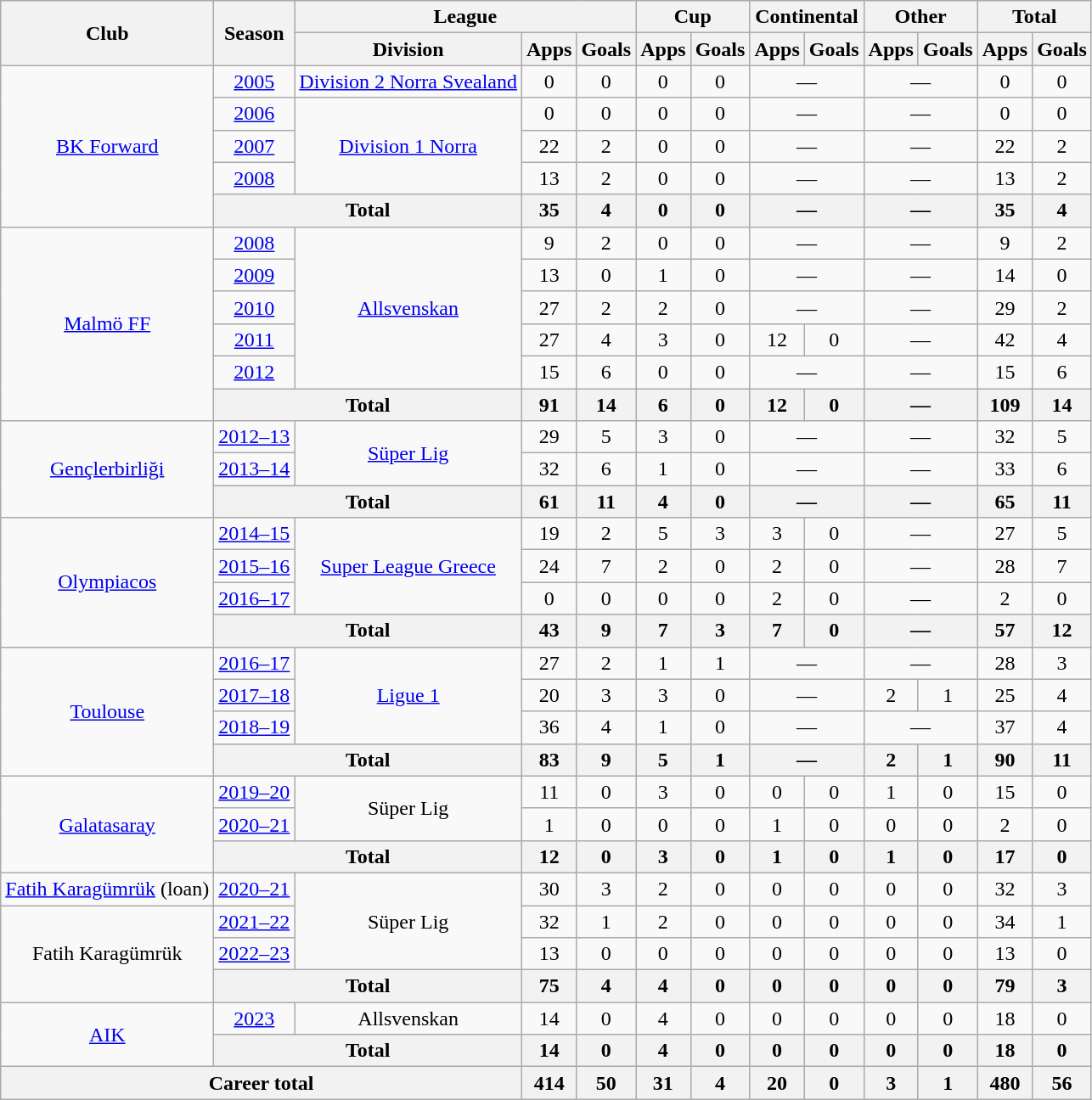<table class="wikitable" style="text-align: center;">
<tr>
<th rowspan=2>Club</th>
<th rowspan=2>Season</th>
<th colspan=3>League</th>
<th colspan=2>Cup </th>
<th colspan=2>Continental</th>
<th colspan=2>Other</th>
<th colspan=2>Total</th>
</tr>
<tr>
<th>Division</th>
<th>Apps</th>
<th>Goals</th>
<th>Apps</th>
<th>Goals</th>
<th>Apps</th>
<th>Goals</th>
<th>Apps</th>
<th>Goals</th>
<th>Apps</th>
<th>Goals</th>
</tr>
<tr>
<td rowspan=5><a href='#'>BK Forward</a></td>
<td><a href='#'>2005</a></td>
<td><a href='#'>Division 2 Norra Svealand</a></td>
<td>0</td>
<td>0</td>
<td>0</td>
<td>0</td>
<td colspan=2>—</td>
<td colspan=2>—</td>
<td>0</td>
<td>0</td>
</tr>
<tr>
<td><a href='#'>2006</a></td>
<td rowspan="3"><a href='#'>Division 1 Norra</a></td>
<td>0</td>
<td>0</td>
<td>0</td>
<td>0</td>
<td colspan=2>—</td>
<td colspan=2>—</td>
<td>0</td>
<td>0</td>
</tr>
<tr>
<td><a href='#'>2007</a></td>
<td>22</td>
<td>2</td>
<td>0</td>
<td>0</td>
<td colspan=2>—</td>
<td colspan=2>—</td>
<td>22</td>
<td>2</td>
</tr>
<tr>
<td><a href='#'>2008</a></td>
<td>13</td>
<td>2</td>
<td>0</td>
<td>0</td>
<td colspan=2>—</td>
<td colspan=2>—</td>
<td>13</td>
<td>2</td>
</tr>
<tr>
<th colspan=2>Total</th>
<th>35</th>
<th>4</th>
<th>0</th>
<th>0</th>
<th colspan=2>—</th>
<th colspan=2>—</th>
<th>35</th>
<th>4</th>
</tr>
<tr>
<td rowspan=6><a href='#'>Malmö FF</a></td>
<td><a href='#'>2008</a></td>
<td rowspan="5"><a href='#'>Allsvenskan</a></td>
<td>9</td>
<td>2</td>
<td>0</td>
<td>0</td>
<td colspan=2>—</td>
<td colspan=2>—</td>
<td>9</td>
<td>2</td>
</tr>
<tr>
<td><a href='#'>2009</a></td>
<td>13</td>
<td>0</td>
<td>1</td>
<td>0</td>
<td colspan=2>—</td>
<td colspan=2>—</td>
<td>14</td>
<td>0</td>
</tr>
<tr>
<td><a href='#'>2010</a></td>
<td>27</td>
<td>2</td>
<td>2</td>
<td>0</td>
<td colspan=2>—</td>
<td colspan=2>—</td>
<td>29</td>
<td>2</td>
</tr>
<tr>
<td><a href='#'>2011</a></td>
<td>27</td>
<td>4</td>
<td>3</td>
<td>0</td>
<td>12</td>
<td>0</td>
<td colspan=2>—</td>
<td>42</td>
<td>4</td>
</tr>
<tr>
<td><a href='#'>2012</a></td>
<td>15</td>
<td>6</td>
<td>0</td>
<td>0</td>
<td colspan=2>—</td>
<td colspan=2>—</td>
<td>15</td>
<td>6</td>
</tr>
<tr>
<th colspan=2>Total</th>
<th>91</th>
<th>14</th>
<th>6</th>
<th>0</th>
<th>12</th>
<th>0</th>
<th colspan=2>—</th>
<th>109</th>
<th>14</th>
</tr>
<tr>
<td rowspan=3><a href='#'>Gençlerbirliği</a></td>
<td><a href='#'>2012–13</a></td>
<td rowspan="2"><a href='#'>Süper Lig</a></td>
<td>29</td>
<td>5</td>
<td>3</td>
<td>0</td>
<td colspan=2>—</td>
<td colspan=2>—</td>
<td>32</td>
<td>5</td>
</tr>
<tr>
<td><a href='#'>2013–14</a></td>
<td>32</td>
<td>6</td>
<td>1</td>
<td>0</td>
<td colspan=2>—</td>
<td colspan=2>—</td>
<td>33</td>
<td>6</td>
</tr>
<tr>
<th colspan=2>Total</th>
<th>61</th>
<th>11</th>
<th>4</th>
<th>0</th>
<th colspan=2>—</th>
<th colspan=2>—</th>
<th>65</th>
<th>11</th>
</tr>
<tr>
<td rowspan=4><a href='#'>Olympiacos</a></td>
<td><a href='#'>2014–15</a></td>
<td rowspan="3"><a href='#'>Super League Greece</a></td>
<td>19</td>
<td>2</td>
<td>5</td>
<td>3</td>
<td>3</td>
<td>0</td>
<td colspan=2>—</td>
<td>27</td>
<td>5</td>
</tr>
<tr>
<td><a href='#'>2015–16</a></td>
<td>24</td>
<td>7</td>
<td>2</td>
<td>0</td>
<td>2</td>
<td>0</td>
<td colspan=2>—</td>
<td>28</td>
<td>7</td>
</tr>
<tr>
<td><a href='#'>2016–17</a></td>
<td>0</td>
<td>0</td>
<td>0</td>
<td>0</td>
<td>2</td>
<td>0</td>
<td colspan=2>—</td>
<td>2</td>
<td>0</td>
</tr>
<tr>
<th colspan=2>Total</th>
<th>43</th>
<th>9</th>
<th>7</th>
<th>3</th>
<th>7</th>
<th>0</th>
<th colspan=2>—</th>
<th>57</th>
<th>12</th>
</tr>
<tr>
<td rowspan=4><a href='#'>Toulouse</a></td>
<td><a href='#'>2016–17</a></td>
<td rowspan="3"><a href='#'>Ligue 1</a></td>
<td>27</td>
<td>2</td>
<td>1</td>
<td>1</td>
<td colspan=2>—</td>
<td colspan=2>—</td>
<td>28</td>
<td>3</td>
</tr>
<tr>
<td><a href='#'>2017–18</a></td>
<td>20</td>
<td>3</td>
<td>3</td>
<td>0</td>
<td colspan=2>—</td>
<td>2</td>
<td>1</td>
<td>25</td>
<td>4</td>
</tr>
<tr>
<td><a href='#'>2018–19</a></td>
<td>36</td>
<td>4</td>
<td>1</td>
<td>0</td>
<td colspan=2>—</td>
<td colspan=2>—</td>
<td>37</td>
<td>4</td>
</tr>
<tr>
<th colspan=2>Total</th>
<th>83</th>
<th>9</th>
<th>5</th>
<th>1</th>
<th colspan=2>—</th>
<th>2</th>
<th>1</th>
<th>90</th>
<th>11</th>
</tr>
<tr>
<td rowspan=3><a href='#'>Galatasaray</a></td>
<td><a href='#'>2019–20</a></td>
<td rowspan="2">Süper Lig</td>
<td>11</td>
<td>0</td>
<td>3</td>
<td>0</td>
<td>0</td>
<td>0</td>
<td>1</td>
<td>0</td>
<td>15</td>
<td>0</td>
</tr>
<tr>
<td><a href='#'>2020–21</a></td>
<td>1</td>
<td>0</td>
<td>0</td>
<td>0</td>
<td>1</td>
<td>0</td>
<td>0</td>
<td>0</td>
<td>2</td>
<td>0</td>
</tr>
<tr>
<th colspan=2>Total</th>
<th>12</th>
<th>0</th>
<th>3</th>
<th>0</th>
<th>1</th>
<th>0</th>
<th>1</th>
<th>0</th>
<th>17</th>
<th>0</th>
</tr>
<tr>
<td><a href='#'>Fatih Karagümrük</a> (loan)</td>
<td><a href='#'>2020–21</a></td>
<td rowspan="3">Süper Lig</td>
<td>30</td>
<td>3</td>
<td>2</td>
<td>0</td>
<td>0</td>
<td>0</td>
<td>0</td>
<td>0</td>
<td>32</td>
<td>3</td>
</tr>
<tr>
<td rowspan=3>Fatih Karagümrük</td>
<td><a href='#'>2021–22</a></td>
<td>32</td>
<td>1</td>
<td>2</td>
<td>0</td>
<td>0</td>
<td>0</td>
<td>0</td>
<td>0</td>
<td>34</td>
<td>1</td>
</tr>
<tr>
<td><a href='#'>2022–23</a></td>
<td>13</td>
<td>0</td>
<td>0</td>
<td>0</td>
<td>0</td>
<td>0</td>
<td>0</td>
<td>0</td>
<td>13</td>
<td>0</td>
</tr>
<tr>
<th colspan=2>Total</th>
<th>75</th>
<th>4</th>
<th>4</th>
<th>0</th>
<th>0</th>
<th>0</th>
<th>0</th>
<th>0</th>
<th>79</th>
<th>3</th>
</tr>
<tr>
<td rowspan=2><a href='#'>AIK</a></td>
<td><a href='#'>2023</a></td>
<td>Allsvenskan</td>
<td>14</td>
<td>0</td>
<td>4</td>
<td>0</td>
<td>0</td>
<td>0</td>
<td>0</td>
<td>0</td>
<td>18</td>
<td>0</td>
</tr>
<tr>
<th colspan=2>Total</th>
<th>14</th>
<th>0</th>
<th>4</th>
<th>0</th>
<th>0</th>
<th>0</th>
<th>0</th>
<th>0</th>
<th>18</th>
<th>0</th>
</tr>
<tr>
<th colspan=3>Career total</th>
<th>414</th>
<th>50</th>
<th>31</th>
<th>4</th>
<th>20</th>
<th>0</th>
<th>3</th>
<th>1</th>
<th>480</th>
<th>56</th>
</tr>
</table>
